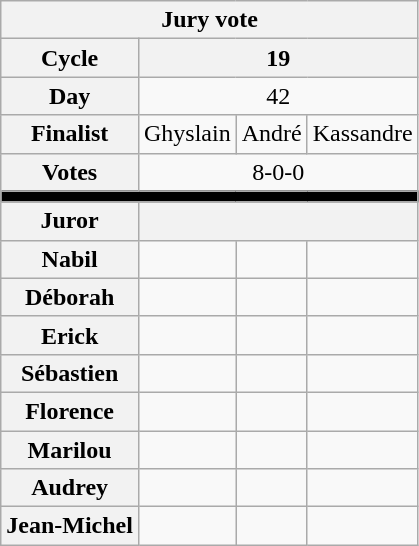<table class="wikitable nowrap" style="text-align:center; font-size:100%">
<tr>
<th colspan="4">Jury vote</th>
</tr>
<tr>
<th>Cycle</th>
<th colspan="3">19</th>
</tr>
<tr>
<th>Day</th>
<td colspan="3">42</td>
</tr>
<tr>
<th>Finalist</th>
<td>Ghyslain</td>
<td>André</td>
<td>Kassandre</td>
</tr>
<tr>
<th>Votes</th>
<td colspan="3">8-0-0</td>
</tr>
<tr>
<th colspan="4" style="background:black;"></th>
</tr>
<tr>
<th>Juror</th>
<th colspan="3"></th>
</tr>
<tr>
<th>Nabil</th>
<td></td>
<td></td>
<td></td>
</tr>
<tr>
<th>Déborah</th>
<td></td>
<td></td>
<td></td>
</tr>
<tr>
<th>Erick</th>
<td></td>
<td></td>
<td></td>
</tr>
<tr>
<th>Sébastien</th>
<td></td>
<td></td>
<td></td>
</tr>
<tr>
<th>Florence</th>
<td></td>
<td></td>
<td></td>
</tr>
<tr>
<th>Marilou</th>
<td></td>
<td></td>
<td></td>
</tr>
<tr>
<th>Audrey</th>
<td></td>
<td></td>
<td></td>
</tr>
<tr>
<th>Jean-Michel</th>
<td></td>
<td></td>
<td></td>
</tr>
</table>
